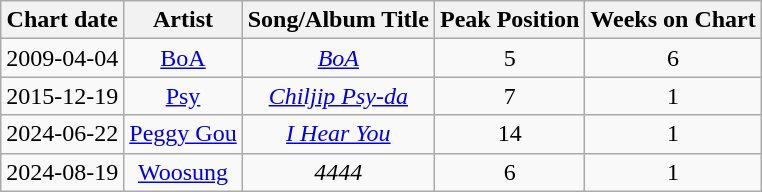<table class="wikitable sortable" style="text-align:center">
<tr>
<th>Chart date</th>
<th>Artist</th>
<th>Song/Album Title</th>
<th>Peak Position</th>
<th>Weeks on Chart</th>
</tr>
<tr>
<td>2009-04-04</td>
<td><a href='#'>BoA</a></td>
<td><em><a href='#'>BoA</a></em></td>
<td>5</td>
<td>6</td>
</tr>
<tr>
<td>2015-12-19</td>
<td><a href='#'>Psy</a></td>
<td><em><a href='#'>Chiljip Psy-da</a></em></td>
<td>7</td>
<td>1</td>
</tr>
<tr>
<td>2024-06-22</td>
<td><a href='#'>Peggy Gou</a></td>
<td><em><a href='#'>I Hear You</a></em></td>
<td>14</td>
<td>1</td>
</tr>
<tr>
<td>2024-08-19</td>
<td><a href='#'>Woosung</a></td>
<td><em>4444</em></td>
<td>6</td>
<td>1</td>
</tr>
</table>
